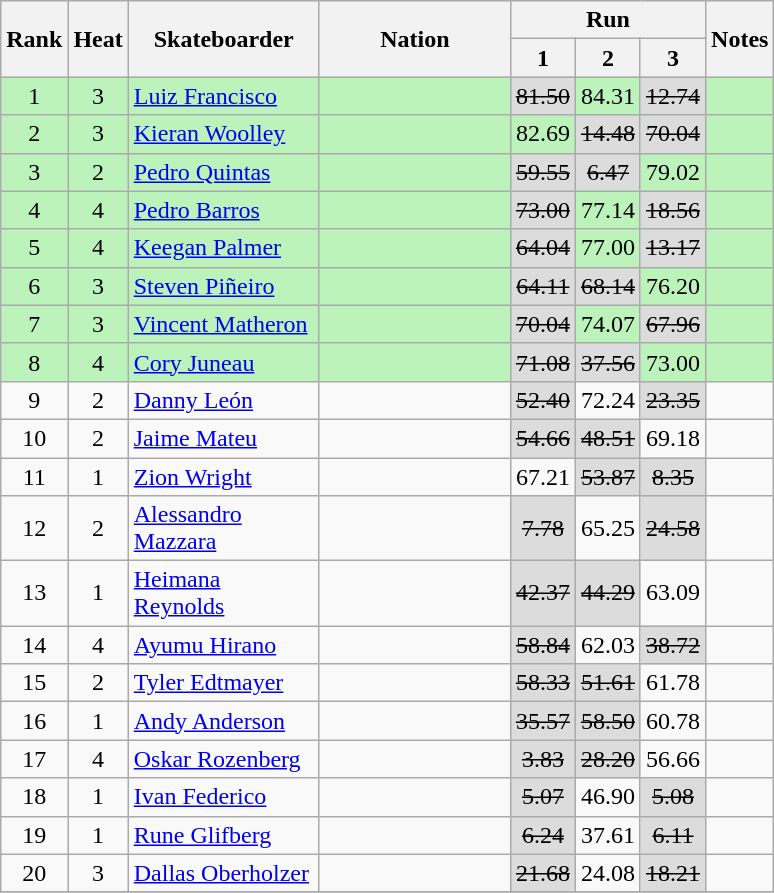<table class="wikitable sortable" style="text-align:center">
<tr>
<th rowspan="2" width="30">Rank</th>
<th rowspan="2" width="30">Heat</th>
<th rowspan="2" width="120">Skateboarder</th>
<th rowspan="2" width="120">Nation</th>
<th colspan="3">Run</th>
<th rowspan="2" width="30">Notes</th>
</tr>
<tr>
<th width="20">1</th>
<th width="20">2</th>
<th width="20">3</th>
</tr>
<tr bgcolor="bbf3bb">
<td>1</td>
<td>3</td>
<td align="left"><a href='#'>Luiz Francisco</a></td>
<td align="left"></td>
<td bgcolor="gainsboro"><s>81.50</s></td>
<td>84.31</td>
<td bgcolor="gainsboro"><s>12.74</s></td>
<td></td>
</tr>
<tr bgcolor="bbf3bb">
<td>2</td>
<td>3</td>
<td align="left"><a href='#'>Kieran Woolley</a></td>
<td align="left"></td>
<td>82.69</td>
<td bgcolor="gainsboro"><s>14.48</s></td>
<td bgcolor="gainsboro"><s>70.04</s></td>
<td></td>
</tr>
<tr bgcolor="bbf3bb">
<td>3</td>
<td>2</td>
<td align="left"><a href='#'>Pedro Quintas</a></td>
<td align="left"></td>
<td bgcolor="gainsboro"><s>59.55</s></td>
<td bgcolor="gainsboro"><s>6.47</s></td>
<td>79.02</td>
<td></td>
</tr>
<tr bgcolor="bbf3bb">
<td>4</td>
<td>4</td>
<td align="left"><a href='#'>Pedro Barros</a></td>
<td align="left"></td>
<td bgcolor="gainsboro"><s>73.00</s></td>
<td>77.14</td>
<td bgcolor="gainsboro"><s>18.56</s></td>
<td></td>
</tr>
<tr bgcolor="bbf3bb">
<td>5</td>
<td>4</td>
<td align="left"><a href='#'>Keegan Palmer</a></td>
<td align="left"></td>
<td bgcolor="gainsboro"><s>64.04</s></td>
<td>77.00</td>
<td bgcolor="gainsboro"><s>13.17</s></td>
<td></td>
</tr>
<tr bgcolor="bbf3bb">
<td>6</td>
<td>3</td>
<td align="left"><a href='#'>Steven Piñeiro</a></td>
<td align="left"></td>
<td bgcolor="gainsboro"><s>64.11</s></td>
<td bgcolor="gainsboro"><s>68.14</s></td>
<td>76.20</td>
<td></td>
</tr>
<tr bgcolor="bbf3bb">
<td>7</td>
<td>3</td>
<td align="left"><a href='#'>Vincent Matheron</a></td>
<td align="left"></td>
<td bgcolor="gainsboro"><s>70.04</s></td>
<td>74.07</td>
<td bgcolor="gainsboro"><s>67.96</s></td>
<td></td>
</tr>
<tr bgcolor="bbf3bb">
<td>8</td>
<td>4</td>
<td align="left"><a href='#'>Cory Juneau</a></td>
<td align="left"></td>
<td bgcolor="gainsboro"><s>71.08</s></td>
<td bgcolor="gainsboro"><s>37.56</s></td>
<td>73.00</td>
<td></td>
</tr>
<tr>
<td>9</td>
<td>2</td>
<td align="left"><a href='#'>Danny León</a></td>
<td align="left"></td>
<td bgcolor="gainsboro"><s>52.40</s></td>
<td>72.24</td>
<td bgcolor="gainsboro"><s>23.35</s></td>
<td></td>
</tr>
<tr>
<td>10</td>
<td>2</td>
<td align="left"><a href='#'>Jaime Mateu</a></td>
<td align="left"></td>
<td bgcolor="gainsboro"><s>54.66</s></td>
<td bgcolor="gainsboro"><s>48.51</s></td>
<td>69.18</td>
<td></td>
</tr>
<tr>
<td>11</td>
<td>1</td>
<td align="left"><a href='#'>Zion Wright</a></td>
<td align="left"></td>
<td>67.21</td>
<td bgcolor="gainsboro"><s>53.87</s></td>
<td bgcolor="gainsboro"><s>8.35</s></td>
<td></td>
</tr>
<tr>
<td>12</td>
<td>2</td>
<td align="left"><a href='#'>Alessandro Mazzara</a></td>
<td align="left"></td>
<td bgcolor="gainsboro"><s>7.78</s></td>
<td>65.25</td>
<td bgcolor="gainsboro"><s>24.58</s></td>
<td></td>
</tr>
<tr>
<td>13</td>
<td>1</td>
<td align="left"><a href='#'>Heimana Reynolds</a></td>
<td align="left"></td>
<td bgcolor="gainsboro"><s>42.37</s></td>
<td bgcolor="gainsboro"><s>44.29</s></td>
<td>63.09</td>
<td></td>
</tr>
<tr>
<td>14</td>
<td>4</td>
<td align="left"><a href='#'>Ayumu Hirano</a></td>
<td align="left"></td>
<td bgcolor="gainsboro"><s>58.84</s></td>
<td>62.03</td>
<td bgcolor="gainsboro"><s>38.72</s></td>
<td></td>
</tr>
<tr>
<td>15</td>
<td>2</td>
<td align="left"><a href='#'>Tyler Edtmayer</a></td>
<td align="left"></td>
<td bgcolor="gainsboro"><s>58.33</s></td>
<td bgcolor="gainsboro"><s>51.61</s></td>
<td>61.78</td>
<td></td>
</tr>
<tr>
<td>16</td>
<td>1</td>
<td align="left"><a href='#'>Andy Anderson</a></td>
<td align="left"></td>
<td bgcolor="gainsboro"><s>35.57</s></td>
<td bgcolor="gainsboro"><s>58.50</s></td>
<td>60.78</td>
<td></td>
</tr>
<tr>
<td>17</td>
<td>4</td>
<td align="left"><a href='#'>Oskar Rozenberg</a></td>
<td align="left"></td>
<td bgcolor="gainsboro"><s>3.83</s></td>
<td bgcolor="gainsboro"><s>28.20</s></td>
<td>56.66</td>
<td></td>
</tr>
<tr>
<td>18</td>
<td>1</td>
<td align="left"><a href='#'>Ivan Federico</a></td>
<td align="left"></td>
<td bgcolor="gainsboro"><s>5.07</s></td>
<td>46.90</td>
<td bgcolor="gainsboro"><s>5.08</s></td>
<td></td>
</tr>
<tr>
<td>19</td>
<td>1</td>
<td align="left"><a href='#'>Rune Glifberg</a></td>
<td align="left"></td>
<td bgcolor="gainsboro"><s>6.24</s></td>
<td>37.61</td>
<td bgcolor="gainsboro"><s>6.11</s></td>
<td></td>
</tr>
<tr>
<td>20</td>
<td>3</td>
<td align="left"><a href='#'>Dallas Oberholzer</a></td>
<td align="left"></td>
<td bgcolor="gainsboro"><s>21.68</s></td>
<td>24.08</td>
<td bgcolor="gainsboro"><s>18.21</s></td>
<td></td>
</tr>
<tr>
</tr>
</table>
